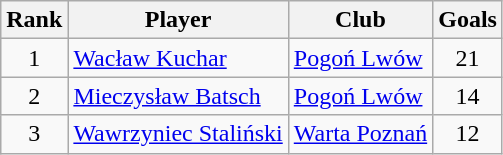<table class="wikitable" style="text-align:center">
<tr>
<th>Rank</th>
<th>Player</th>
<th>Club</th>
<th>Goals</th>
</tr>
<tr>
<td rowspan="1">1</td>
<td align="left"> <a href='#'>Wacław Kuchar</a></td>
<td align="left"><a href='#'>Pogoń Lwów</a></td>
<td rowspan="1">21</td>
</tr>
<tr>
<td rowspan="1">2</td>
<td align="left"> <a href='#'>Mieczysław Batsch</a></td>
<td align="left"><a href='#'>Pogoń Lwów</a></td>
<td rowspan="1">14</td>
</tr>
<tr>
<td rowspan="1">3</td>
<td align="left"> <a href='#'>Wawrzyniec Staliński</a></td>
<td align="left"><a href='#'>Warta Poznań</a></td>
<td rowspan="1">12</td>
</tr>
</table>
